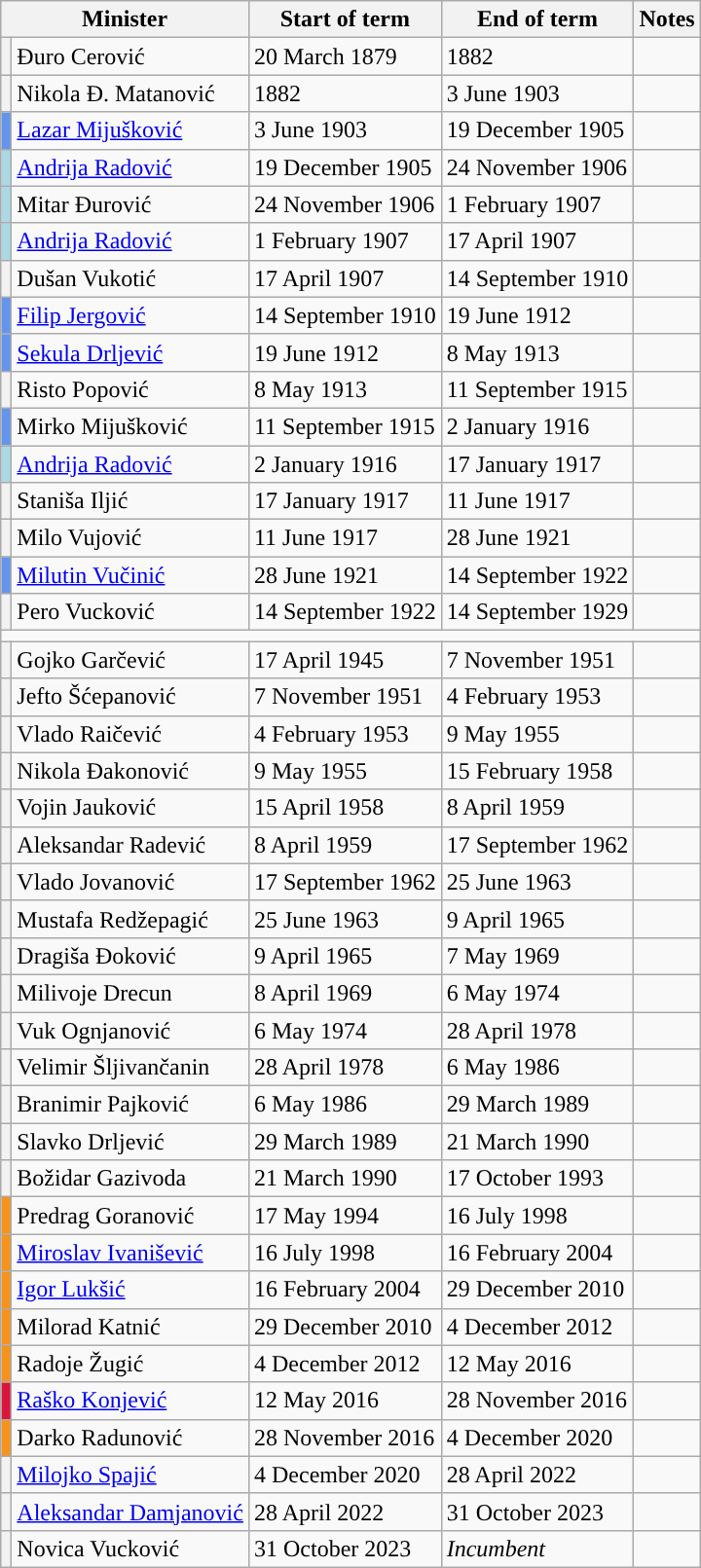<table class="wikitable">
<tr>
<th colspan=2>Minister</th>
<th>Start of term</th>
<th>End of term</th>
<th>Notes</th>
</tr>
<tr>
<th style="background:"></th>
<td>Đuro Cerović</td>
<td>20 March 1879</td>
<td>1882</td>
<td></td>
</tr>
<tr>
<th style="background:"></th>
<td>Nikola Đ. Matanović</td>
<td>1882</td>
<td>3 June 1903</td>
<td></td>
</tr>
<tr>
<th style="background:#6495ED;"></th>
<td><a href='#'>Lazar Mijušković</a></td>
<td>3 June 1903</td>
<td>19 December 1905</td>
<td></td>
</tr>
<tr>
<th style="background:lightblue;"></th>
<td><a href='#'>Andrija Radović</a></td>
<td>19 December 1905</td>
<td>24 November 1906</td>
<td></td>
</tr>
<tr>
<th style="background:lightblue;"></th>
<td>Mitar Đurović</td>
<td>24 November 1906</td>
<td>1 February 1907</td>
<td></td>
</tr>
<tr>
<th style="background:lightblue;"></th>
<td><a href='#'>Andrija Radović</a></td>
<td>1 February 1907</td>
<td>17 April 1907</td>
<td></td>
</tr>
<tr>
<th style="background:"></th>
<td>Dušan Vukotić</td>
<td>17 April 1907</td>
<td>14 September 1910</td>
<td></td>
</tr>
<tr>
<th style="background:#6495ED;"></th>
<td><a href='#'>Filip Jergović</a></td>
<td>14 September 1910</td>
<td>19 June 1912</td>
<td></td>
</tr>
<tr>
<th style="background:#6495ED;"></th>
<td><a href='#'>Sekula Drljević</a></td>
<td>19 June 1912</td>
<td>8 May 1913</td>
<td></td>
</tr>
<tr>
<th style="background:"></th>
<td>Risto Popović</td>
<td>8 May 1913</td>
<td>11 September 1915</td>
<td></td>
</tr>
<tr>
<th style="background:#6495ED;"></th>
<td>Mirko Mijušković</td>
<td>11 September 1915</td>
<td>2 January 1916</td>
<td></td>
</tr>
<tr>
<th style="background:lightblue;"></th>
<td><a href='#'>Andrija Radović</a></td>
<td>2 January 1916</td>
<td>17 January 1917</td>
<td></td>
</tr>
<tr>
<th style="background:"></th>
<td>Staniša Iljić</td>
<td>17 January 1917</td>
<td>11 June 1917</td>
<td></td>
</tr>
<tr>
<th style="background:"></th>
<td>Milo Vujović</td>
<td>11 June 1917</td>
<td>28 June 1921</td>
<td></td>
</tr>
<tr>
<th style="background:#6495ED;"></th>
<td><a href='#'>Milutin Vučinić</a></td>
<td>28 June 1921</td>
<td>14 September 1922</td>
<td></td>
</tr>
<tr>
<th style="background:"></th>
<td>Pero Vucković</td>
<td>14 September 1922</td>
<td>14 September 1929</td>
<td></td>
</tr>
<tr>
<td colspan="5"></td>
</tr>
<tr>
<th style="background:"></th>
<td>Gojko Garčević</td>
<td>17 April 1945</td>
<td>7 November 1951</td>
<td></td>
</tr>
<tr>
<th style="background:"></th>
<td>Jefto Šćepanović</td>
<td>7 November 1951</td>
<td>4 February 1953</td>
<td></td>
</tr>
<tr>
<th style="background:"></th>
<td>Vlado Raičević</td>
<td>4 February 1953</td>
<td>9 May 1955</td>
<td></td>
</tr>
<tr>
<th style="background:"></th>
<td>Nikola Đakonović</td>
<td>9 May 1955</td>
<td>15 February 1958</td>
<td></td>
</tr>
<tr>
<th style="background:"></th>
<td>Vojin Jauković</td>
<td>15 April 1958</td>
<td>8 April 1959</td>
<td></td>
</tr>
<tr>
<th style="background:"></th>
<td>Aleksandar Radević</td>
<td>8 April 1959</td>
<td>17 September 1962</td>
<td></td>
</tr>
<tr>
<th style="background:"></th>
<td>Vlado Jovanović</td>
<td>17 September 1962</td>
<td>25 June 1963</td>
<td></td>
</tr>
<tr>
<th style="background:"></th>
<td>Mustafa Redžepagić</td>
<td>25 June 1963</td>
<td>9 April 1965</td>
<td></td>
</tr>
<tr>
<th style="background:"></th>
<td>Dragiša Đoković</td>
<td>9 April 1965</td>
<td>7 May 1969</td>
<td></td>
</tr>
<tr>
<th style="background:"></th>
<td>Milivoje Drecun</td>
<td>8 April 1969</td>
<td>6 May 1974</td>
<td></td>
</tr>
<tr>
<th style="background:"></th>
<td>Vuk Ognjanović</td>
<td>6 May 1974</td>
<td>28 April 1978</td>
<td></td>
</tr>
<tr>
<th style="background:"></th>
<td>Velimir Šljivančanin</td>
<td>28 April 1978</td>
<td>6 May 1986</td>
<td></td>
</tr>
<tr>
<th style="background:"></th>
<td>Branimir Pajković</td>
<td>6 May 1986</td>
<td>29 March 1989</td>
<td></td>
</tr>
<tr>
<th style="background:"></th>
<td>Slavko Drljević</td>
<td>29 March 1989</td>
<td>21 March 1990</td>
<td></td>
</tr>
<tr>
<th style="background:"></th>
<td>Božidar Gazivoda</td>
<td>21 March 1990</td>
<td>17 October 1993</td>
<td></td>
</tr>
<tr>
<th style="background:#F6931D;"></th>
<td>Predrag Goranović</td>
<td>17 May 1994</td>
<td>16 July 1998</td>
<td></td>
</tr>
<tr>
<th style="background:#F6931D;"></th>
<td><a href='#'>Miroslav Ivanišević</a></td>
<td>16 July 1998</td>
<td>16 February 2004</td>
<td></td>
</tr>
<tr>
<th style="background:#F6931D;"></th>
<td><a href='#'>Igor Lukšić</a></td>
<td>16 February 2004</td>
<td>29 December 2010</td>
<td></td>
</tr>
<tr>
<th style="background:#F6931D;"></th>
<td>Milorad Katnić</td>
<td>29 December 2010</td>
<td>4 December 2012</td>
<td></td>
</tr>
<tr>
<th style="background:#F6931D;"></th>
<td>Radoje Žugić</td>
<td>4 December 2012</td>
<td>12 May 2016</td>
<td></td>
</tr>
<tr>
<th style="background:#DC143C;"></th>
<td><a href='#'>Raško Konjević</a></td>
<td>12 May 2016</td>
<td>28 November 2016</td>
<td></td>
</tr>
<tr>
<th style="background:#F6931D;"></th>
<td>Darko Radunović</td>
<td>28 November 2016</td>
<td>4 December 2020</td>
<td></td>
</tr>
<tr>
<th style="background:"></th>
<td><a href='#'>Milojko Spajić</a></td>
<td>4 December 2020</td>
<td>28 April 2022</td>
<td></td>
</tr>
<tr>
<th style="background:"></th>
<td><a href='#'>Aleksandar Damjanović</a></td>
<td>28 April 2022</td>
<td>31 October 2023</td>
<td></td>
</tr>
<tr>
<th style="background:"></th>
<td>Novica Vucković</td>
<td>31 October 2023</td>
<td><em>Incumbent</em></td>
<td></td>
</tr>
</table>
